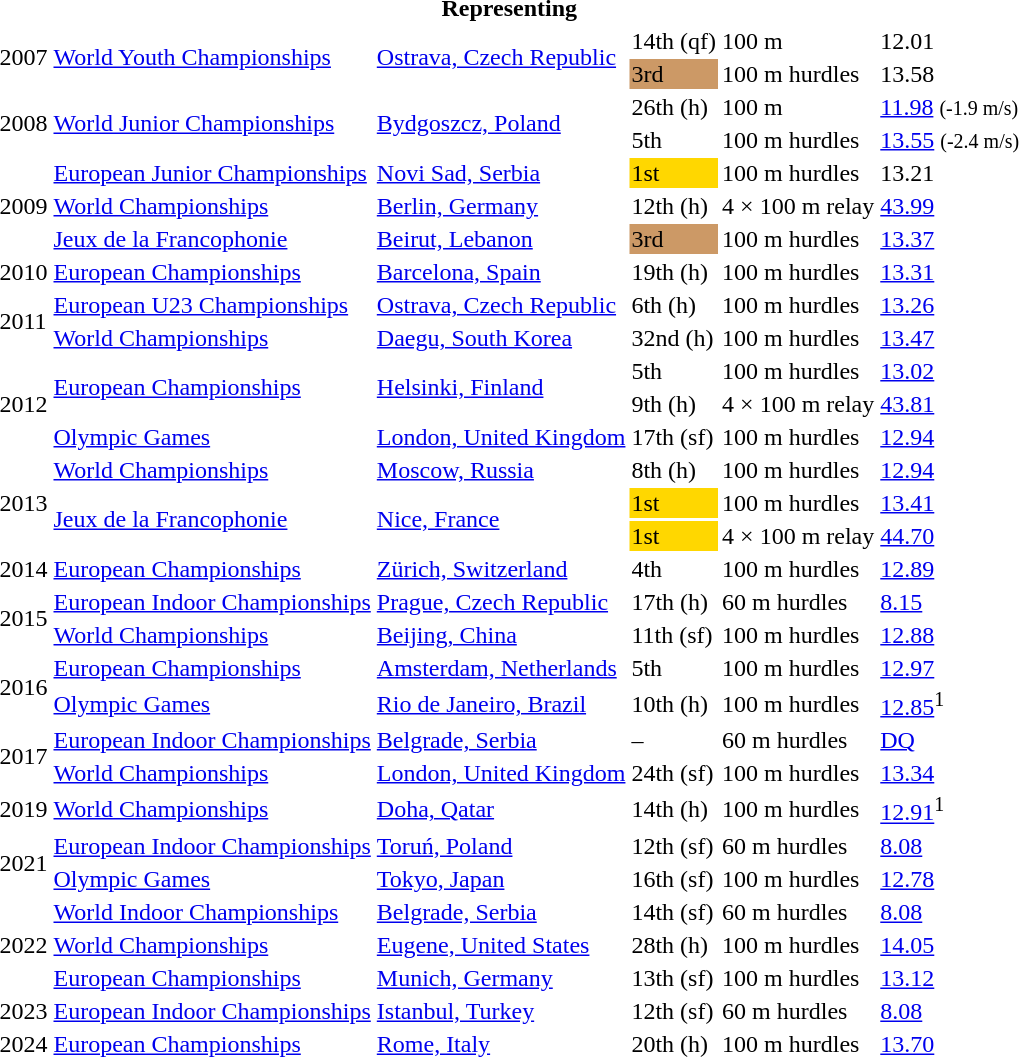<table>
<tr>
<th colspan="6">Representing </th>
</tr>
<tr>
<td rowspan=2>2007</td>
<td rowspan=2><a href='#'>World Youth Championships</a></td>
<td rowspan=2><a href='#'>Ostrava, Czech Republic</a></td>
<td>14th (qf)</td>
<td>100 m</td>
<td>12.01</td>
</tr>
<tr>
<td bgcolor=cc9966>3rd</td>
<td>100 m hurdles</td>
<td>13.58</td>
</tr>
<tr>
<td rowspan=2>2008</td>
<td rowspan=2><a href='#'>World Junior Championships</a></td>
<td rowspan=2><a href='#'>Bydgoszcz, Poland</a></td>
<td>26th (h)</td>
<td>100 m</td>
<td><a href='#'>11.98</a> <small>(-1.9 m/s)</small></td>
</tr>
<tr>
<td>5th</td>
<td>100 m hurdles</td>
<td><a href='#'>13.55</a> <small>(-2.4 m/s)</small></td>
</tr>
<tr>
<td rowspan=3>2009</td>
<td><a href='#'>European Junior Championships</a></td>
<td><a href='#'>Novi Sad, Serbia</a></td>
<td bgcolor=gold>1st</td>
<td>100 m hurdles</td>
<td>13.21</td>
</tr>
<tr>
<td><a href='#'>World Championships</a></td>
<td><a href='#'>Berlin, Germany</a></td>
<td>12th (h)</td>
<td>4 × 100 m relay</td>
<td><a href='#'>43.99</a></td>
</tr>
<tr>
<td><a href='#'>Jeux de la Francophonie</a></td>
<td><a href='#'>Beirut, Lebanon</a></td>
<td bgcolor=cc9966>3rd</td>
<td>100 m hurdles</td>
<td><a href='#'>13.37</a></td>
</tr>
<tr>
<td>2010</td>
<td><a href='#'>European Championships</a></td>
<td><a href='#'>Barcelona, Spain</a></td>
<td>19th (h)</td>
<td>100 m hurdles</td>
<td><a href='#'>13.31</a></td>
</tr>
<tr>
<td rowspan=2>2011</td>
<td><a href='#'>European U23 Championships</a></td>
<td><a href='#'>Ostrava, Czech Republic</a></td>
<td>6th (h)</td>
<td>100 m hurdles</td>
<td><a href='#'>13.26</a></td>
</tr>
<tr>
<td><a href='#'>World Championships</a></td>
<td><a href='#'>Daegu, South Korea</a></td>
<td>32nd (h)</td>
<td>100 m hurdles</td>
<td><a href='#'>13.47</a></td>
</tr>
<tr>
<td rowspan=3>2012</td>
<td rowspan=2><a href='#'>European Championships</a></td>
<td rowspan=2><a href='#'>Helsinki, Finland</a></td>
<td>5th</td>
<td>100 m hurdles</td>
<td><a href='#'>13.02</a></td>
</tr>
<tr>
<td>9th (h)</td>
<td>4 × 100 m relay</td>
<td><a href='#'>43.81</a></td>
</tr>
<tr>
<td><a href='#'>Olympic Games</a></td>
<td><a href='#'>London, United Kingdom</a></td>
<td>17th (sf)</td>
<td>100 m hurdles</td>
<td><a href='#'>12.94</a></td>
</tr>
<tr>
<td rowspan=3>2013</td>
<td><a href='#'>World Championships</a></td>
<td><a href='#'>Moscow, Russia</a></td>
<td>8th (h)</td>
<td>100 m hurdles</td>
<td><a href='#'>12.94</a></td>
</tr>
<tr>
<td rowspan=2><a href='#'>Jeux de la Francophonie</a></td>
<td rowspan=2><a href='#'>Nice, France</a></td>
<td bgcolor=gold>1st</td>
<td>100 m hurdles</td>
<td><a href='#'>13.41</a></td>
</tr>
<tr>
<td bgcolor=gold>1st</td>
<td>4 × 100 m relay</td>
<td><a href='#'>44.70</a></td>
</tr>
<tr>
<td>2014</td>
<td><a href='#'>European Championships</a></td>
<td><a href='#'>Zürich, Switzerland</a></td>
<td>4th</td>
<td>100 m hurdles</td>
<td><a href='#'>12.89</a></td>
</tr>
<tr>
<td rowspan=2>2015</td>
<td><a href='#'>European Indoor Championships</a></td>
<td><a href='#'>Prague, Czech Republic</a></td>
<td>17th (h)</td>
<td>60 m hurdles</td>
<td><a href='#'>8.15</a></td>
</tr>
<tr>
<td><a href='#'>World Championships</a></td>
<td><a href='#'>Beijing, China</a></td>
<td>11th (sf)</td>
<td>100 m hurdles</td>
<td><a href='#'>12.88</a></td>
</tr>
<tr>
<td rowspan=2>2016</td>
<td><a href='#'>European Championships</a></td>
<td><a href='#'>Amsterdam, Netherlands</a></td>
<td>5th</td>
<td>100 m hurdles</td>
<td><a href='#'>12.97</a></td>
</tr>
<tr>
<td><a href='#'>Olympic Games</a></td>
<td><a href='#'>Rio de Janeiro, Brazil</a></td>
<td>10th (h)</td>
<td>100 m hurdles</td>
<td><a href='#'>12.85</a><sup>1</sup></td>
</tr>
<tr>
<td rowspan=2>2017</td>
<td><a href='#'>European Indoor Championships</a></td>
<td><a href='#'>Belgrade, Serbia</a></td>
<td>–</td>
<td>60 m hurdles</td>
<td><a href='#'>DQ</a></td>
</tr>
<tr>
<td><a href='#'>World Championships</a></td>
<td><a href='#'>London, United Kingdom</a></td>
<td>24th (sf)</td>
<td>100 m hurdles</td>
<td><a href='#'>13.34</a></td>
</tr>
<tr>
<td>2019</td>
<td><a href='#'>World Championships</a></td>
<td><a href='#'>Doha, Qatar</a></td>
<td>14th (h)</td>
<td>100 m hurdles</td>
<td><a href='#'>12.91</a><sup>1</sup></td>
</tr>
<tr>
<td rowspan=2>2021</td>
<td><a href='#'>European Indoor Championships</a></td>
<td><a href='#'>Toruń, Poland</a></td>
<td>12th (sf)</td>
<td>60 m hurdles</td>
<td><a href='#'>8.08</a></td>
</tr>
<tr>
<td><a href='#'>Olympic Games</a></td>
<td><a href='#'>Tokyo, Japan</a></td>
<td>16th (sf)</td>
<td>100 m hurdles</td>
<td><a href='#'>12.78</a></td>
</tr>
<tr>
<td rowspan=3>2022</td>
<td><a href='#'>World Indoor Championships</a></td>
<td><a href='#'>Belgrade, Serbia</a></td>
<td>14th (sf)</td>
<td>60 m hurdles</td>
<td><a href='#'>8.08</a></td>
</tr>
<tr>
<td><a href='#'>World Championships</a></td>
<td><a href='#'>Eugene, United States</a></td>
<td>28th (h)</td>
<td>100 m hurdles</td>
<td><a href='#'>14.05</a></td>
</tr>
<tr>
<td><a href='#'>European Championships</a></td>
<td><a href='#'>Munich, Germany</a></td>
<td>13th (sf)</td>
<td>100 m hurdles</td>
<td><a href='#'>13.12</a></td>
</tr>
<tr>
<td>2023</td>
<td><a href='#'>European Indoor Championships</a></td>
<td><a href='#'>Istanbul, Turkey</a></td>
<td>12th (sf)</td>
<td>60 m hurdles</td>
<td><a href='#'>8.08</a></td>
</tr>
<tr>
<td>2024</td>
<td><a href='#'>European Championships</a></td>
<td><a href='#'>Rome, Italy</a></td>
<td>20th (h)</td>
<td>100 m hurdles</td>
<td><a href='#'>13.70</a></td>
</tr>
</table>
